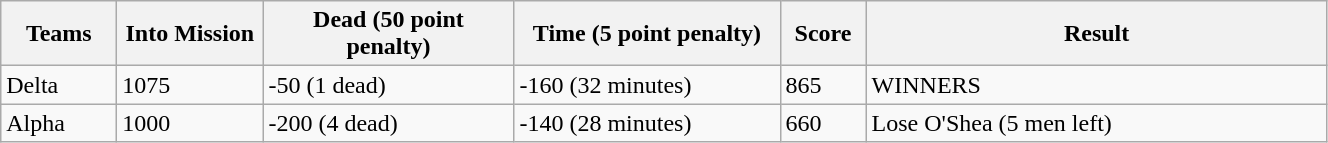<table class="wikitable">
<tr>
<th width="70px">Teams</th>
<th width="90px">Into Mission</th>
<th width="160px">Dead (50 point penalty)</th>
<th width="170px">Time (5 point penalty)</th>
<th width="50px">Score</th>
<th width="300px">Result</th>
</tr>
<tr>
<td>Delta</td>
<td>1075</td>
<td>-50 (1 dead)</td>
<td>-160 (32 minutes)</td>
<td>865</td>
<td>WINNERS</td>
</tr>
<tr>
<td>Alpha</td>
<td>1000</td>
<td>-200 (4 dead)</td>
<td>-140 (28 minutes)</td>
<td>660</td>
<td>Lose O'Shea (5 men left)</td>
</tr>
</table>
